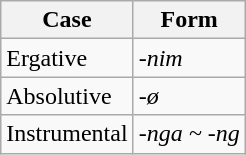<table class="wikitable">
<tr>
<th>Case</th>
<th>Form</th>
</tr>
<tr>
<td>Ergative</td>
<td><em>-nim</em></td>
</tr>
<tr>
<td>Absolutive</td>
<td><em>-ø</em></td>
</tr>
<tr>
<td>Instrumental</td>
<td><em>-nga ~ -ng</em></td>
</tr>
</table>
